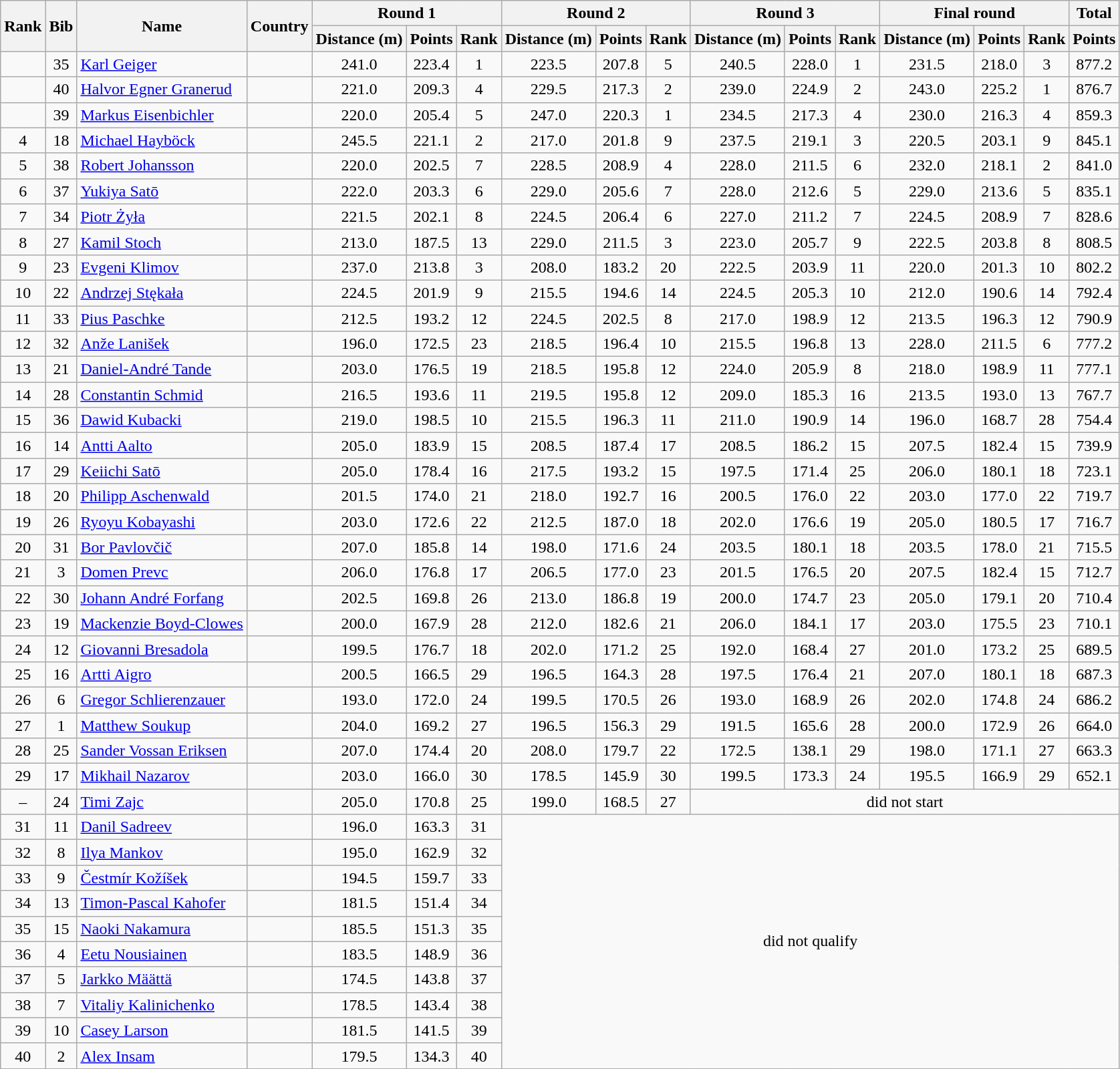<table class="wikitable sortable" style="text-align:center">
<tr>
<th rowspan=2>Rank</th>
<th rowspan=2>Bib</th>
<th rowspan=2>Name</th>
<th rowspan=2>Country</th>
<th colspan=3>Round 1</th>
<th colspan=3>Round 2</th>
<th colspan=3>Round 3</th>
<th colspan=3>Final round</th>
<th>Total</th>
</tr>
<tr>
<th>Distance (m)</th>
<th>Points</th>
<th>Rank</th>
<th>Distance (m)</th>
<th>Points</th>
<th>Rank</th>
<th>Distance (m)</th>
<th>Points</th>
<th>Rank</th>
<th>Distance (m)</th>
<th>Points</th>
<th>Rank</th>
<th>Points</th>
</tr>
<tr>
<td></td>
<td>35</td>
<td align=left><a href='#'>Karl Geiger</a></td>
<td align=left></td>
<td>241.0</td>
<td>223.4</td>
<td>1</td>
<td>223.5</td>
<td>207.8</td>
<td>5</td>
<td>240.5</td>
<td>228.0</td>
<td>1</td>
<td>231.5</td>
<td>218.0</td>
<td>3</td>
<td>877.2</td>
</tr>
<tr>
<td></td>
<td>40</td>
<td align=left><a href='#'>Halvor Egner Granerud</a></td>
<td align=left></td>
<td>221.0</td>
<td>209.3</td>
<td>4</td>
<td>229.5</td>
<td>217.3</td>
<td>2</td>
<td>239.0</td>
<td>224.9</td>
<td>2</td>
<td>243.0</td>
<td>225.2</td>
<td>1</td>
<td>876.7</td>
</tr>
<tr>
<td></td>
<td>39</td>
<td align=left><a href='#'>Markus Eisenbichler</a></td>
<td align=left></td>
<td>220.0</td>
<td>205.4</td>
<td>5</td>
<td>247.0</td>
<td>220.3</td>
<td>1</td>
<td>234.5</td>
<td>217.3</td>
<td>4</td>
<td>230.0</td>
<td>216.3</td>
<td>4</td>
<td>859.3</td>
</tr>
<tr>
<td>4</td>
<td>18</td>
<td align=left><a href='#'>Michael Hayböck</a></td>
<td align=left></td>
<td>245.5</td>
<td>221.1</td>
<td>2</td>
<td>217.0</td>
<td>201.8</td>
<td>9</td>
<td>237.5</td>
<td>219.1</td>
<td>3</td>
<td>220.5</td>
<td>203.1</td>
<td>9</td>
<td>845.1</td>
</tr>
<tr>
<td>5</td>
<td>38</td>
<td align=left><a href='#'>Robert Johansson</a></td>
<td align=left></td>
<td>220.0</td>
<td>202.5</td>
<td>7</td>
<td>228.5</td>
<td>208.9</td>
<td>4</td>
<td>228.0</td>
<td>211.5</td>
<td>6</td>
<td>232.0</td>
<td>218.1</td>
<td>2</td>
<td>841.0</td>
</tr>
<tr>
<td>6</td>
<td>37</td>
<td align=left><a href='#'>Yukiya Satō</a></td>
<td align=left></td>
<td>222.0</td>
<td>203.3</td>
<td>6</td>
<td>229.0</td>
<td>205.6</td>
<td>7</td>
<td>228.0</td>
<td>212.6</td>
<td>5</td>
<td>229.0</td>
<td>213.6</td>
<td>5</td>
<td>835.1</td>
</tr>
<tr>
<td>7</td>
<td>34</td>
<td align=left><a href='#'>Piotr Żyła</a></td>
<td align=left></td>
<td>221.5</td>
<td>202.1</td>
<td>8</td>
<td>224.5</td>
<td>206.4</td>
<td>6</td>
<td>227.0</td>
<td>211.2</td>
<td>7</td>
<td>224.5</td>
<td>208.9</td>
<td>7</td>
<td>828.6</td>
</tr>
<tr>
<td>8</td>
<td>27</td>
<td align=left><a href='#'>Kamil Stoch</a></td>
<td align=left></td>
<td>213.0</td>
<td>187.5</td>
<td>13</td>
<td>229.0</td>
<td>211.5</td>
<td>3</td>
<td>223.0</td>
<td>205.7</td>
<td>9</td>
<td>222.5</td>
<td>203.8</td>
<td>8</td>
<td>808.5</td>
</tr>
<tr>
<td>9</td>
<td>23</td>
<td align=left><a href='#'>Evgeni Klimov</a></td>
<td align=left></td>
<td>237.0</td>
<td>213.8</td>
<td>3</td>
<td>208.0</td>
<td>183.2</td>
<td>20</td>
<td>222.5</td>
<td>203.9</td>
<td>11</td>
<td>220.0</td>
<td>201.3</td>
<td>10</td>
<td>802.2</td>
</tr>
<tr>
<td>10</td>
<td>22</td>
<td align=left><a href='#'>Andrzej Stękała</a></td>
<td align=left></td>
<td>224.5</td>
<td>201.9</td>
<td>9</td>
<td>215.5</td>
<td>194.6</td>
<td>14</td>
<td>224.5</td>
<td>205.3</td>
<td>10</td>
<td>212.0</td>
<td>190.6</td>
<td>14</td>
<td>792.4</td>
</tr>
<tr>
<td>11</td>
<td>33</td>
<td align=left><a href='#'>Pius Paschke</a></td>
<td align=left></td>
<td>212.5</td>
<td>193.2</td>
<td>12</td>
<td>224.5</td>
<td>202.5</td>
<td>8</td>
<td>217.0</td>
<td>198.9</td>
<td>12</td>
<td>213.5</td>
<td>196.3</td>
<td>12</td>
<td>790.9</td>
</tr>
<tr>
<td>12</td>
<td>32</td>
<td align=left><a href='#'>Anže Lanišek</a></td>
<td align=left></td>
<td>196.0</td>
<td>172.5</td>
<td>23</td>
<td>218.5</td>
<td>196.4</td>
<td>10</td>
<td>215.5</td>
<td>196.8</td>
<td>13</td>
<td>228.0</td>
<td>211.5</td>
<td>6</td>
<td>777.2</td>
</tr>
<tr>
<td>13</td>
<td>21</td>
<td align=left><a href='#'>Daniel-André Tande</a></td>
<td align=left></td>
<td>203.0</td>
<td>176.5</td>
<td>19</td>
<td>218.5</td>
<td>195.8</td>
<td>12</td>
<td>224.0</td>
<td>205.9</td>
<td>8</td>
<td>218.0</td>
<td>198.9</td>
<td>11</td>
<td>777.1</td>
</tr>
<tr>
<td>14</td>
<td>28</td>
<td align=left><a href='#'>Constantin Schmid</a></td>
<td align=left></td>
<td>216.5</td>
<td>193.6</td>
<td>11</td>
<td>219.5</td>
<td>195.8</td>
<td>12</td>
<td>209.0</td>
<td>185.3</td>
<td>16</td>
<td>213.5</td>
<td>193.0</td>
<td>13</td>
<td>767.7</td>
</tr>
<tr>
<td>15</td>
<td>36</td>
<td align=left><a href='#'>Dawid Kubacki</a></td>
<td align=left></td>
<td>219.0</td>
<td>198.5</td>
<td>10</td>
<td>215.5</td>
<td>196.3</td>
<td>11</td>
<td>211.0</td>
<td>190.9</td>
<td>14</td>
<td>196.0</td>
<td>168.7</td>
<td>28</td>
<td>754.4</td>
</tr>
<tr>
<td>16</td>
<td>14</td>
<td align=left><a href='#'>Antti Aalto</a></td>
<td align=left></td>
<td>205.0</td>
<td>183.9</td>
<td>15</td>
<td>208.5</td>
<td>187.4</td>
<td>17</td>
<td>208.5</td>
<td>186.2</td>
<td>15</td>
<td>207.5</td>
<td>182.4</td>
<td>15</td>
<td>739.9</td>
</tr>
<tr>
<td>17</td>
<td>29</td>
<td align=left><a href='#'>Keiichi Satō</a></td>
<td align=left></td>
<td>205.0</td>
<td>178.4</td>
<td>16</td>
<td>217.5</td>
<td>193.2</td>
<td>15</td>
<td>197.5</td>
<td>171.4</td>
<td>25</td>
<td>206.0</td>
<td>180.1</td>
<td>18</td>
<td>723.1</td>
</tr>
<tr>
<td>18</td>
<td>20</td>
<td align=left><a href='#'>Philipp Aschenwald</a></td>
<td align=left></td>
<td>201.5</td>
<td>174.0</td>
<td>21</td>
<td>218.0</td>
<td>192.7</td>
<td>16</td>
<td>200.5</td>
<td>176.0</td>
<td>22</td>
<td>203.0</td>
<td>177.0</td>
<td>22</td>
<td>719.7</td>
</tr>
<tr>
<td>19</td>
<td>26</td>
<td align=left><a href='#'>Ryoyu Kobayashi</a></td>
<td align=left></td>
<td>203.0</td>
<td>172.6</td>
<td>22</td>
<td>212.5</td>
<td>187.0</td>
<td>18</td>
<td>202.0</td>
<td>176.6</td>
<td>19</td>
<td>205.0</td>
<td>180.5</td>
<td>17</td>
<td>716.7</td>
</tr>
<tr>
<td>20</td>
<td>31</td>
<td align=left><a href='#'>Bor Pavlovčič</a></td>
<td align=left></td>
<td>207.0</td>
<td>185.8</td>
<td>14</td>
<td>198.0</td>
<td>171.6</td>
<td>24</td>
<td>203.5</td>
<td>180.1</td>
<td>18</td>
<td>203.5</td>
<td>178.0</td>
<td>21</td>
<td>715.5</td>
</tr>
<tr>
<td>21</td>
<td>3</td>
<td align=left><a href='#'>Domen Prevc</a></td>
<td align=left></td>
<td>206.0</td>
<td>176.8</td>
<td>17</td>
<td>206.5</td>
<td>177.0</td>
<td>23</td>
<td>201.5</td>
<td>176.5</td>
<td>20</td>
<td>207.5</td>
<td>182.4</td>
<td>15</td>
<td>712.7</td>
</tr>
<tr>
<td>22</td>
<td>30</td>
<td align=left><a href='#'>Johann André Forfang</a></td>
<td align=left></td>
<td>202.5</td>
<td>169.8</td>
<td>26</td>
<td>213.0</td>
<td>186.8</td>
<td>19</td>
<td>200.0</td>
<td>174.7</td>
<td>23</td>
<td>205.0</td>
<td>179.1</td>
<td>20</td>
<td>710.4</td>
</tr>
<tr>
<td>23</td>
<td>19</td>
<td align=left><a href='#'>Mackenzie Boyd-Clowes</a></td>
<td align=left></td>
<td>200.0</td>
<td>167.9</td>
<td>28</td>
<td>212.0</td>
<td>182.6</td>
<td>21</td>
<td>206.0</td>
<td>184.1</td>
<td>17</td>
<td>203.0</td>
<td>175.5</td>
<td>23</td>
<td>710.1</td>
</tr>
<tr>
<td>24</td>
<td>12</td>
<td align=left><a href='#'>Giovanni Bresadola</a></td>
<td align=left></td>
<td>199.5</td>
<td>176.7</td>
<td>18</td>
<td>202.0</td>
<td>171.2</td>
<td>25</td>
<td>192.0</td>
<td>168.4</td>
<td>27</td>
<td>201.0</td>
<td>173.2</td>
<td>25</td>
<td>689.5</td>
</tr>
<tr>
<td>25</td>
<td>16</td>
<td align=left><a href='#'>Artti Aigro</a></td>
<td align=left></td>
<td>200.5</td>
<td>166.5</td>
<td>29</td>
<td>196.5</td>
<td>164.3</td>
<td>28</td>
<td>197.5</td>
<td>176.4</td>
<td>21</td>
<td>207.0</td>
<td>180.1</td>
<td>18</td>
<td>687.3</td>
</tr>
<tr>
<td>26</td>
<td>6</td>
<td align=left><a href='#'>Gregor Schlierenzauer</a></td>
<td align=left></td>
<td>193.0</td>
<td>172.0</td>
<td>24</td>
<td>199.5</td>
<td>170.5</td>
<td>26</td>
<td>193.0</td>
<td>168.9</td>
<td>26</td>
<td>202.0</td>
<td>174.8</td>
<td>24</td>
<td>686.2</td>
</tr>
<tr>
<td>27</td>
<td>1</td>
<td align=left><a href='#'>Matthew Soukup</a></td>
<td align=left></td>
<td>204.0</td>
<td>169.2</td>
<td>27</td>
<td>196.5</td>
<td>156.3</td>
<td>29</td>
<td>191.5</td>
<td>165.6</td>
<td>28</td>
<td>200.0</td>
<td>172.9</td>
<td>26</td>
<td>664.0</td>
</tr>
<tr>
<td>28</td>
<td>25</td>
<td align=left><a href='#'>Sander Vossan Eriksen</a></td>
<td align=left></td>
<td>207.0</td>
<td>174.4</td>
<td>20</td>
<td>208.0</td>
<td>179.7</td>
<td>22</td>
<td>172.5</td>
<td>138.1</td>
<td>29</td>
<td>198.0</td>
<td>171.1</td>
<td>27</td>
<td>663.3</td>
</tr>
<tr>
<td>29</td>
<td>17</td>
<td align=left><a href='#'>Mikhail Nazarov</a></td>
<td align=left></td>
<td>203.0</td>
<td>166.0</td>
<td>30</td>
<td>178.5</td>
<td>145.9</td>
<td>30</td>
<td>199.5</td>
<td>173.3</td>
<td>24</td>
<td>195.5</td>
<td>166.9</td>
<td>29</td>
<td>652.1</td>
</tr>
<tr>
<td>–</td>
<td>24</td>
<td align=left><a href='#'>Timi Zajc</a></td>
<td align=left></td>
<td>205.0</td>
<td>170.8</td>
<td>25</td>
<td>199.0</td>
<td>168.5</td>
<td>27</td>
<td colspan=7>did not start</td>
</tr>
<tr>
<td>31</td>
<td>11</td>
<td align=left><a href='#'>Danil Sadreev</a></td>
<td align=left></td>
<td>196.0</td>
<td>163.3</td>
<td>31</td>
<td rowspan=10 colspan=10>did not qualify</td>
</tr>
<tr>
<td>32</td>
<td>8</td>
<td align=left><a href='#'>Ilya Mankov</a></td>
<td align=left></td>
<td>195.0</td>
<td>162.9</td>
<td>32</td>
</tr>
<tr>
<td>33</td>
<td>9</td>
<td align=left><a href='#'>Čestmír Kožíšek</a></td>
<td align=left></td>
<td>194.5</td>
<td>159.7</td>
<td>33</td>
</tr>
<tr>
<td>34</td>
<td>13</td>
<td align=left><a href='#'>Timon-Pascal Kahofer</a></td>
<td align=left></td>
<td>181.5</td>
<td>151.4</td>
<td>34</td>
</tr>
<tr>
<td>35</td>
<td>15</td>
<td align=left><a href='#'>Naoki Nakamura</a></td>
<td align=left></td>
<td>185.5</td>
<td>151.3</td>
<td>35</td>
</tr>
<tr>
<td>36</td>
<td>4</td>
<td align=left><a href='#'>Eetu Nousiainen</a></td>
<td align=left></td>
<td>183.5</td>
<td>148.9</td>
<td>36</td>
</tr>
<tr>
<td>37</td>
<td>5</td>
<td align=left><a href='#'>Jarkko Määttä</a></td>
<td align=left></td>
<td>174.5</td>
<td>143.8</td>
<td>37</td>
</tr>
<tr>
<td>38</td>
<td>7</td>
<td align=left><a href='#'>Vitaliy Kalinichenko</a></td>
<td align=left></td>
<td>178.5</td>
<td>143.4</td>
<td>38</td>
</tr>
<tr>
<td>39</td>
<td>10</td>
<td align=left><a href='#'>Casey Larson</a></td>
<td align=left></td>
<td>181.5</td>
<td>141.5</td>
<td>39</td>
</tr>
<tr>
<td>40</td>
<td>2</td>
<td align=left><a href='#'>Alex Insam</a></td>
<td align=left></td>
<td>179.5</td>
<td>134.3</td>
<td>40</td>
</tr>
</table>
